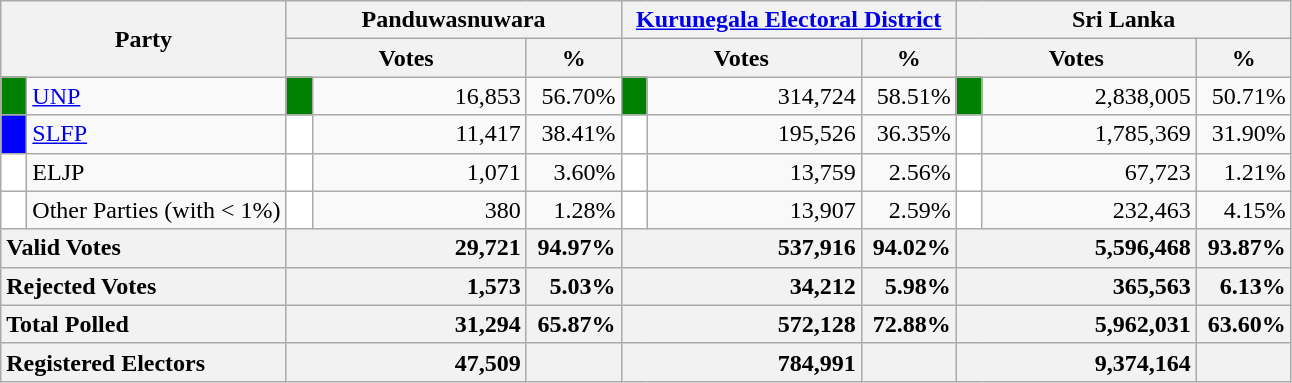<table class="wikitable">
<tr>
<th colspan="2" width="144px"rowspan="2">Party</th>
<th colspan="3" width="216px">Panduwasnuwara</th>
<th colspan="3" width="216px"><a href='#'>Kurunegala Electoral District</a></th>
<th colspan="3" width="216px">Sri Lanka</th>
</tr>
<tr>
<th colspan="2" width="144px">Votes</th>
<th>%</th>
<th colspan="2" width="144px">Votes</th>
<th>%</th>
<th colspan="2" width="144px">Votes</th>
<th>%</th>
</tr>
<tr>
<td style="background-color:green;" width="10px"></td>
<td style="text-align:left;"><a href='#'>UNP</a></td>
<td style="background-color:green;" width="10px"></td>
<td style="text-align:right;">16,853</td>
<td style="text-align:right;">56.70%</td>
<td style="background-color:green;" width="10px"></td>
<td style="text-align:right;">314,724</td>
<td style="text-align:right;">58.51%</td>
<td style="background-color:green;" width="10px"></td>
<td style="text-align:right;">2,838,005</td>
<td style="text-align:right;">50.71%</td>
</tr>
<tr>
<td style="background-color:blue;" width="10px"></td>
<td style="text-align:left;"><a href='#'>SLFP</a></td>
<td style="background-color:white;" width="10px"></td>
<td style="text-align:right;">11,417</td>
<td style="text-align:right;">38.41%</td>
<td style="background-color:white;" width="10px"></td>
<td style="text-align:right;">195,526</td>
<td style="text-align:right;">36.35%</td>
<td style="background-color:white;" width="10px"></td>
<td style="text-align:right;">1,785,369</td>
<td style="text-align:right;">31.90%</td>
</tr>
<tr>
<td style="background-color:white;" width="10px"></td>
<td style="text-align:left;">ELJP</td>
<td style="background-color:white;" width="10px"></td>
<td style="text-align:right;">1,071</td>
<td style="text-align:right;">3.60%</td>
<td style="background-color:white;" width="10px"></td>
<td style="text-align:right;">13,759</td>
<td style="text-align:right;">2.56%</td>
<td style="background-color:white;" width="10px"></td>
<td style="text-align:right;">67,723</td>
<td style="text-align:right;">1.21%</td>
</tr>
<tr>
<td style="background-color:white;" width="10px"></td>
<td style="text-align:left;">Other Parties (with < 1%)</td>
<td style="background-color:white;" width="10px"></td>
<td style="text-align:right;">380</td>
<td style="text-align:right;">1.28%</td>
<td style="background-color:white;" width="10px"></td>
<td style="text-align:right;">13,907</td>
<td style="text-align:right;">2.59%</td>
<td style="background-color:white;" width="10px"></td>
<td style="text-align:right;">232,463</td>
<td style="text-align:right;">4.15%</td>
</tr>
<tr>
<th colspan="2" width="144px"style="text-align:left;">Valid Votes</th>
<th style="text-align:right;"colspan="2" width="144px">29,721</th>
<th style="text-align:right;">94.97%</th>
<th style="text-align:right;"colspan="2" width="144px">537,916</th>
<th style="text-align:right;">94.02%</th>
<th style="text-align:right;"colspan="2" width="144px">5,596,468</th>
<th style="text-align:right;">93.87%</th>
</tr>
<tr>
<th colspan="2" width="144px"style="text-align:left;">Rejected Votes</th>
<th style="text-align:right;"colspan="2" width="144px">1,573</th>
<th style="text-align:right;">5.03%</th>
<th style="text-align:right;"colspan="2" width="144px">34,212</th>
<th style="text-align:right;">5.98%</th>
<th style="text-align:right;"colspan="2" width="144px">365,563</th>
<th style="text-align:right;">6.13%</th>
</tr>
<tr>
<th colspan="2" width="144px"style="text-align:left;">Total Polled</th>
<th style="text-align:right;"colspan="2" width="144px">31,294</th>
<th style="text-align:right;">65.87%</th>
<th style="text-align:right;"colspan="2" width="144px">572,128</th>
<th style="text-align:right;">72.88%</th>
<th style="text-align:right;"colspan="2" width="144px">5,962,031</th>
<th style="text-align:right;">63.60%</th>
</tr>
<tr>
<th colspan="2" width="144px"style="text-align:left;">Registered Electors</th>
<th style="text-align:right;"colspan="2" width="144px">47,509</th>
<th></th>
<th style="text-align:right;"colspan="2" width="144px">784,991</th>
<th></th>
<th style="text-align:right;"colspan="2" width="144px">9,374,164</th>
<th></th>
</tr>
</table>
